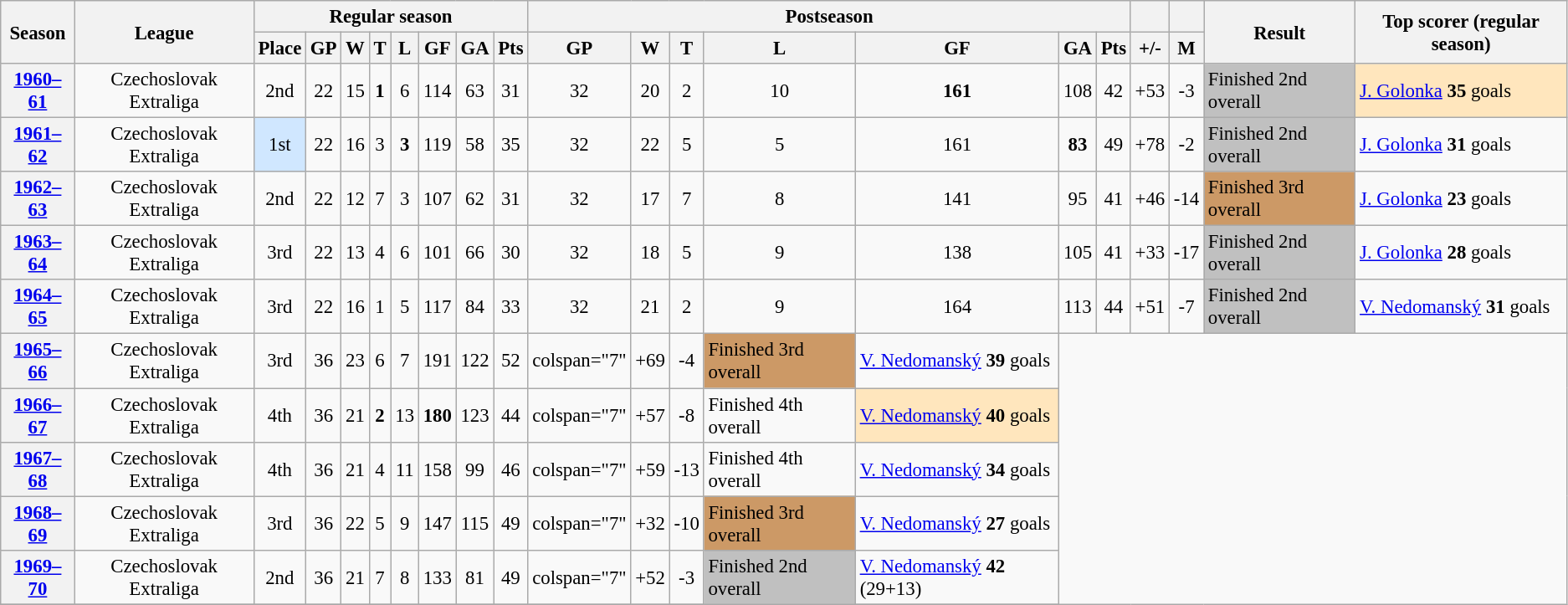<table class="wikitable collapsible" style="text-align: center; font-size: 95%">
<tr>
<th rowspan="2">Season</th>
<th rowspan="2">League</th>
<th colspan="8">Regular season</th>
<th colspan="7">Postseason</th>
<th></th>
<th></th>
<th rowspan="2">Result</th>
<th rowspan="2">Top scorer (regular season)</th>
</tr>
<tr>
<th>Place</th>
<th>GP</th>
<th>W</th>
<th>T</th>
<th>L</th>
<th>GF</th>
<th>GA</th>
<th>Pts</th>
<th>GP</th>
<th>W</th>
<th>T</th>
<th>L</th>
<th>GF</th>
<th>GA</th>
<th>Pts</th>
<th>+/-</th>
<th>M</th>
</tr>
<tr>
<th><a href='#'>1960–61</a></th>
<td>Czechoslovak Extraliga</td>
<td>2nd</td>
<td>22</td>
<td>15</td>
<td><strong>1</strong></td>
<td>6</td>
<td>114</td>
<td>63</td>
<td>31</td>
<td>32</td>
<td>20</td>
<td>2</td>
<td>10</td>
<td><strong>161</strong></td>
<td>108</td>
<td>42</td>
<td>+53</td>
<td>-3</td>
<td align="left" bgcolor="silver">Finished 2nd overall</td>
<td align=left bgcolor="FFE6BD">  <a href='#'>J. Golonka</a> <strong>35</strong> goals</td>
</tr>
<tr>
<th><a href='#'>1961–62</a></th>
<td>Czechoslovak Extraliga</td>
<td bgcolor="D0E7FF">1st</td>
<td>22</td>
<td>16</td>
<td>3</td>
<td><strong>3</strong></td>
<td>119</td>
<td>58</td>
<td>35</td>
<td>32</td>
<td>22</td>
<td>5</td>
<td>5</td>
<td>161</td>
<td><strong>83</strong></td>
<td>49</td>
<td>+78</td>
<td>-2</td>
<td align="left" bgcolor="silver">Finished 2nd overall</td>
<td align=left>  <a href='#'>J. Golonka</a> <strong>31</strong> goals</td>
</tr>
<tr>
<th><a href='#'>1962–63</a></th>
<td>Czechoslovak Extraliga</td>
<td>2nd</td>
<td>22</td>
<td>12</td>
<td>7</td>
<td>3</td>
<td>107</td>
<td>62</td>
<td>31</td>
<td>32</td>
<td>17</td>
<td>7</td>
<td>8</td>
<td>141</td>
<td>95</td>
<td>41</td>
<td>+46</td>
<td>-14</td>
<td align="left" bgcolor="cc9966">Finished 3rd overall</td>
<td align=left>  <a href='#'>J. Golonka</a> <strong>23</strong> goals</td>
</tr>
<tr>
<th><a href='#'>1963–64</a></th>
<td>Czechoslovak Extraliga</td>
<td>3rd</td>
<td>22</td>
<td>13</td>
<td>4</td>
<td>6</td>
<td>101</td>
<td>66</td>
<td>30</td>
<td>32</td>
<td>18</td>
<td>5</td>
<td>9</td>
<td>138</td>
<td>105</td>
<td>41</td>
<td>+33</td>
<td>-17</td>
<td align="left" bgcolor="silver">Finished 2nd overall</td>
<td align=left>  <a href='#'>J. Golonka</a> <strong>28</strong> goals</td>
</tr>
<tr>
<th><a href='#'>1964–65</a></th>
<td>Czechoslovak Extraliga</td>
<td>3rd</td>
<td>22</td>
<td>16</td>
<td>1</td>
<td>5</td>
<td>117</td>
<td>84</td>
<td>33</td>
<td>32</td>
<td>21</td>
<td>2</td>
<td>9</td>
<td>164</td>
<td>113</td>
<td>44</td>
<td>+51</td>
<td>-7</td>
<td align="left" bgcolor="silver">Finished 2nd overall</td>
<td align=left>  <a href='#'>V. Nedomanský</a> <strong>31</strong> goals</td>
</tr>
<tr>
<th><a href='#'>1965–66</a></th>
<td>Czechoslovak Extraliga</td>
<td>3rd</td>
<td>36</td>
<td>23</td>
<td>6</td>
<td>7</td>
<td>191</td>
<td>122</td>
<td>52</td>
<td>colspan="7" </td>
<td>+69</td>
<td>-4</td>
<td align="left" bgcolor="cc9966">Finished 3rd overall</td>
<td align=left>  <a href='#'>V. Nedomanský</a> <strong>39</strong> goals</td>
</tr>
<tr>
<th><a href='#'>1966–67</a></th>
<td>Czechoslovak Extraliga</td>
<td>4th</td>
<td>36</td>
<td>21</td>
<td><strong>2</strong></td>
<td>13</td>
<td><strong>180</strong></td>
<td>123</td>
<td>44</td>
<td>colspan="7" </td>
<td>+57</td>
<td>-8</td>
<td align="left">Finished 4th overall</td>
<td align=left bgcolor="FFE6BD">  <a href='#'>V. Nedomanský</a> <strong>40</strong> goals</td>
</tr>
<tr>
<th><a href='#'>1967–68</a></th>
<td>Czechoslovak Extraliga</td>
<td>4th</td>
<td>36</td>
<td>21</td>
<td>4</td>
<td>11</td>
<td>158</td>
<td>99</td>
<td>46</td>
<td>colspan="7" </td>
<td>+59</td>
<td>-13</td>
<td align="left">Finished 4th overall</td>
<td align=left>  <a href='#'>V. Nedomanský</a> <strong>34</strong> goals</td>
</tr>
<tr>
<th><a href='#'>1968–69</a></th>
<td>Czechoslovak Extraliga</td>
<td>3rd</td>
<td>36</td>
<td>22</td>
<td>5</td>
<td>9</td>
<td>147</td>
<td>115</td>
<td>49</td>
<td>colspan="7" </td>
<td>+32</td>
<td>-10</td>
<td align="left" bgcolor="cc9966">Finished 3rd overall</td>
<td align=left>  <a href='#'>V. Nedomanský</a> <strong>27</strong> goals</td>
</tr>
<tr>
<th><a href='#'>1969–70</a></th>
<td>Czechoslovak Extraliga</td>
<td>2nd</td>
<td>36</td>
<td>21</td>
<td>7</td>
<td>8</td>
<td>133</td>
<td>81</td>
<td>49</td>
<td>colspan="7" </td>
<td>+52</td>
<td>-3</td>
<td align="left" bgcolor="silver">Finished 2nd overall</td>
<td align=left>  <a href='#'>V. Nedomanský</a> <strong>42</strong> (29+13)</td>
</tr>
<tr>
</tr>
</table>
